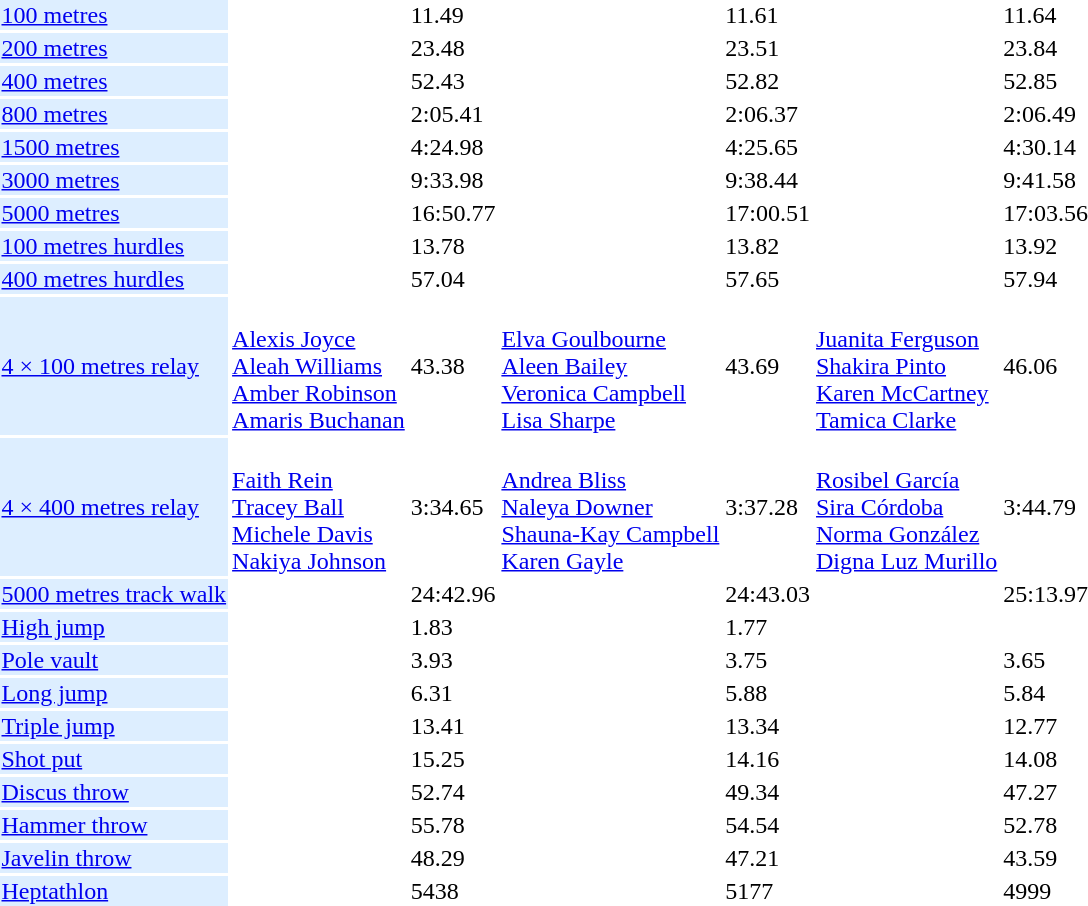<table>
<tr>
<td bgcolor = DDEEFF><a href='#'>100 metres</a></td>
<td></td>
<td>11.49</td>
<td></td>
<td>11.61</td>
<td></td>
<td>11.64</td>
</tr>
<tr>
<td bgcolor = DDEEFF><a href='#'>200 metres</a></td>
<td></td>
<td>23.48</td>
<td></td>
<td>23.51</td>
<td></td>
<td>23.84</td>
</tr>
<tr>
<td bgcolor = DDEEFF><a href='#'>400 metres</a></td>
<td></td>
<td>52.43</td>
<td></td>
<td>52.82</td>
<td></td>
<td>52.85</td>
</tr>
<tr>
<td bgcolor = DDEEFF><a href='#'>800 metres</a></td>
<td></td>
<td>2:05.41</td>
<td></td>
<td>2:06.37</td>
<td></td>
<td>2:06.49</td>
</tr>
<tr>
<td bgcolor = DDEEFF><a href='#'>1500 metres</a></td>
<td></td>
<td>4:24.98</td>
<td></td>
<td>4:25.65</td>
<td></td>
<td>4:30.14</td>
</tr>
<tr>
<td bgcolor = DDEEFF><a href='#'>3000 metres</a></td>
<td></td>
<td>9:33.98</td>
<td></td>
<td>9:38.44</td>
<td></td>
<td>9:41.58</td>
</tr>
<tr>
<td bgcolor = DDEEFF><a href='#'>5000 metres</a></td>
<td></td>
<td>16:50.77</td>
<td></td>
<td>17:00.51</td>
<td></td>
<td>17:03.56</td>
</tr>
<tr>
<td bgcolor = DDEEFF><a href='#'>100 metres hurdles</a></td>
<td></td>
<td>13.78</td>
<td></td>
<td>13.82</td>
<td></td>
<td>13.92</td>
</tr>
<tr>
<td bgcolor = DDEEFF><a href='#'>400 metres hurdles</a></td>
<td></td>
<td>57.04</td>
<td></td>
<td>57.65</td>
<td></td>
<td>57.94</td>
</tr>
<tr>
<td bgcolor = DDEEFF><a href='#'>4 × 100 metres relay</a></td>
<td><br><a href='#'>Alexis Joyce</a><br><a href='#'>Aleah Williams</a><br><a href='#'>Amber Robinson</a><br><a href='#'>Amaris Buchanan</a></td>
<td>43.38</td>
<td><br><a href='#'>Elva Goulbourne</a><br><a href='#'>Aleen Bailey</a><br><a href='#'>Veronica Campbell</a><br><a href='#'>Lisa Sharpe</a></td>
<td>43.69</td>
<td><br><a href='#'>Juanita Ferguson</a><br><a href='#'>Shakira Pinto</a><br><a href='#'>Karen McCartney</a><br><a href='#'>Tamica Clarke</a></td>
<td>46.06</td>
</tr>
<tr>
<td bgcolor = DDEEFF><a href='#'>4 × 400 metres relay</a></td>
<td><br><a href='#'>Faith Rein</a><br><a href='#'>Tracey Ball</a><br><a href='#'>Michele Davis</a><br><a href='#'>Nakiya Johnson</a></td>
<td>3:34.65</td>
<td><br><a href='#'>Andrea Bliss</a><br><a href='#'>Naleya Downer</a><br><a href='#'>Shauna-Kay Campbell</a><br><a href='#'>Karen Gayle</a></td>
<td>3:37.28</td>
<td><br><a href='#'>Rosibel García</a><br><a href='#'>Sira Córdoba</a><br><a href='#'>Norma González</a><br><a href='#'>Digna Luz Murillo</a></td>
<td>3:44.79</td>
</tr>
<tr>
<td bgcolor = DDEEFF><a href='#'>5000 metres track walk</a></td>
<td></td>
<td>24:42.96</td>
<td></td>
<td>24:43.03</td>
<td></td>
<td>25:13.97</td>
</tr>
<tr>
<td bgcolor = DDEEFF><a href='#'>High jump</a></td>
<td></td>
<td>1.83</td>
<td> <br> </td>
<td>1.77</td>
<td></td>
<td></td>
</tr>
<tr>
<td bgcolor = DDEEFF><a href='#'>Pole vault</a></td>
<td></td>
<td>3.93</td>
<td></td>
<td>3.75</td>
<td></td>
<td>3.65</td>
</tr>
<tr>
<td bgcolor = DDEEFF><a href='#'>Long jump</a></td>
<td></td>
<td>6.31</td>
<td></td>
<td>5.88</td>
<td></td>
<td>5.84</td>
</tr>
<tr>
<td bgcolor = DDEEFF><a href='#'>Triple jump</a></td>
<td></td>
<td>13.41</td>
<td></td>
<td>13.34</td>
<td></td>
<td>12.77</td>
</tr>
<tr>
<td bgcolor = DDEEFF><a href='#'>Shot put</a></td>
<td></td>
<td>15.25</td>
<td></td>
<td>14.16</td>
<td></td>
<td>14.08</td>
</tr>
<tr>
<td bgcolor = DDEEFF><a href='#'>Discus throw</a></td>
<td></td>
<td>52.74</td>
<td></td>
<td>49.34</td>
<td></td>
<td>47.27</td>
</tr>
<tr>
<td bgcolor = DDEEFF><a href='#'>Hammer throw</a></td>
<td></td>
<td>55.78</td>
<td></td>
<td>54.54</td>
<td></td>
<td>52.78</td>
</tr>
<tr>
<td bgcolor = DDEEFF><a href='#'>Javelin throw</a></td>
<td></td>
<td>48.29</td>
<td></td>
<td>47.21</td>
<td></td>
<td>43.59</td>
</tr>
<tr>
<td bgcolor = DDEEFF><a href='#'>Heptathlon</a></td>
<td></td>
<td>5438</td>
<td></td>
<td>5177</td>
<td></td>
<td>4999</td>
</tr>
</table>
